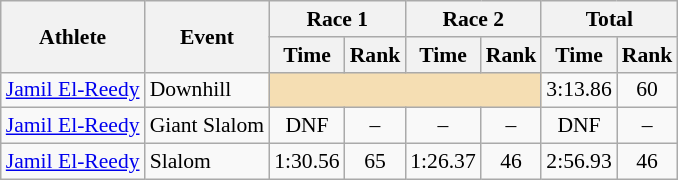<table class="wikitable" style="font-size:90%">
<tr>
<th rowspan="2">Athlete</th>
<th rowspan="2">Event</th>
<th colspan="2">Race 1</th>
<th colspan="2">Race 2</th>
<th colspan="2">Total</th>
</tr>
<tr>
<th>Time</th>
<th>Rank</th>
<th>Time</th>
<th>Rank</th>
<th>Time</th>
<th>Rank</th>
</tr>
<tr>
<td><a href='#'>Jamil El-Reedy</a></td>
<td>Downhill</td>
<td colspan="4" bgcolor="wheat"></td>
<td align="center">3:13.86</td>
<td align="center">60</td>
</tr>
<tr>
<td><a href='#'>Jamil El-Reedy</a></td>
<td>Giant Slalom</td>
<td align="center">DNF</td>
<td align="center">–</td>
<td align="center">–</td>
<td align="center">–</td>
<td align="center">DNF</td>
<td align="center">–</td>
</tr>
<tr>
<td><a href='#'>Jamil El-Reedy</a></td>
<td>Slalom</td>
<td align="center">1:30.56</td>
<td align="center">65</td>
<td align="center">1:26.37</td>
<td align="center">46</td>
<td align="center">2:56.93</td>
<td align="center">46</td>
</tr>
</table>
